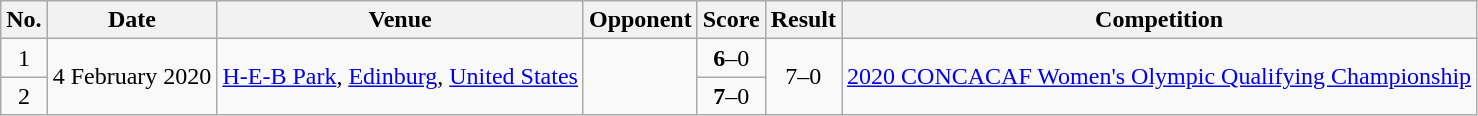<table class="wikitable">
<tr>
<th>No.</th>
<th>Date</th>
<th>Venue</th>
<th>Opponent</th>
<th>Score</th>
<th>Result</th>
<th>Competition</th>
</tr>
<tr>
<td style="text-align:center;">1</td>
<td rowspan=2>4 February 2020</td>
<td rowspan=2><a href='#'>H-E-B Park</a>, <a href='#'>Edinburg</a>, <a href='#'>United States</a></td>
<td rowspan=2></td>
<td style="text-align:center;"><strong>6</strong>–0</td>
<td rowspan=2 style="text-align:center;">7–0</td>
<td rowspan=2><a href='#'>2020 CONCACAF Women's Olympic Qualifying Championship</a></td>
</tr>
<tr style="text-align:center;">
<td>2</td>
<td><strong>7</strong>–0</td>
</tr>
</table>
